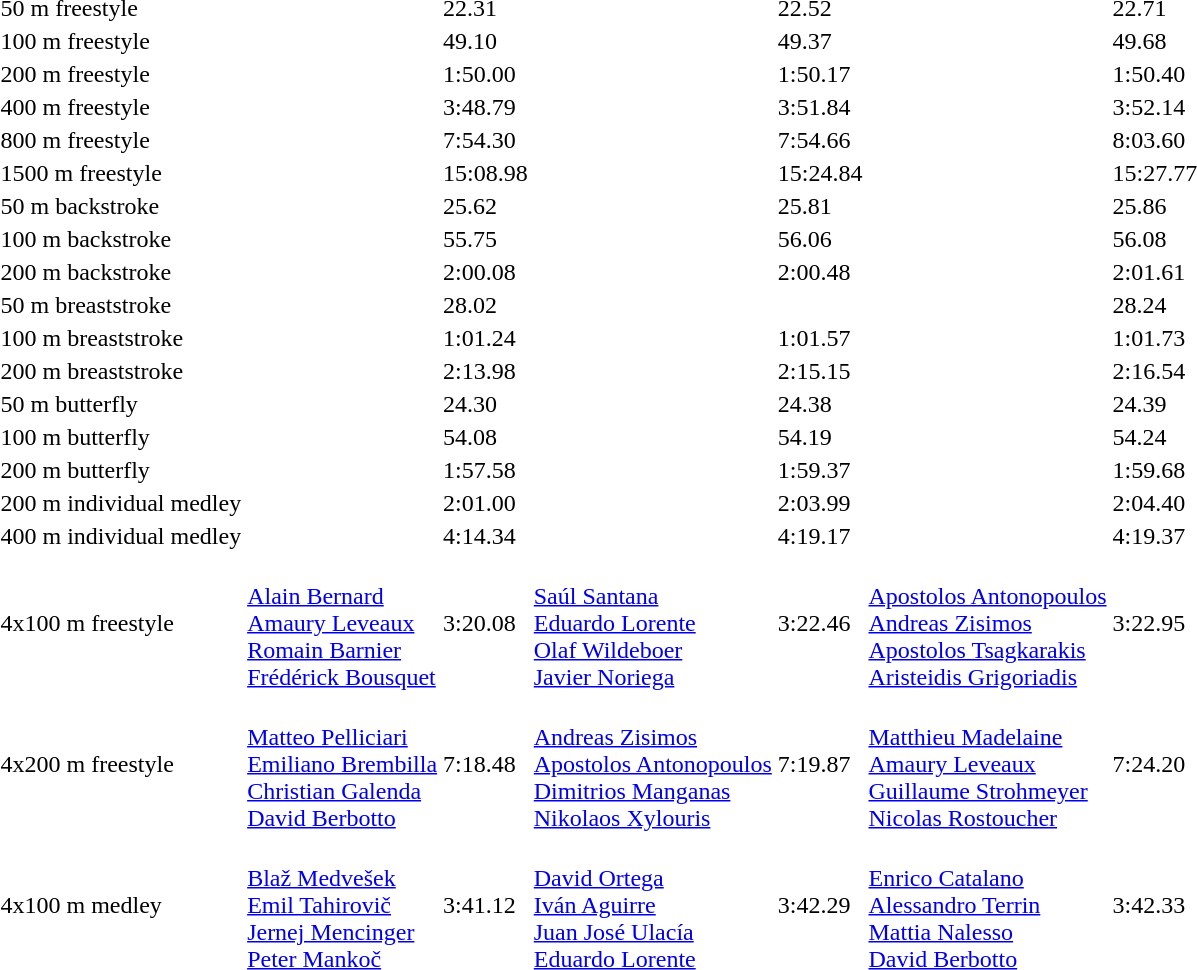<table>
<tr>
<td>50 m freestyle</td>
<td></td>
<td>22.31</td>
<td></td>
<td>22.52</td>
<td></td>
<td>22.71</td>
</tr>
<tr>
<td>100 m freestyle</td>
<td></td>
<td>49.10</td>
<td></td>
<td>49.37</td>
<td></td>
<td>49.68</td>
</tr>
<tr>
<td>200 m freestyle</td>
<td></td>
<td>1:50.00</td>
<td></td>
<td>1:50.17</td>
<td></td>
<td>1:50.40</td>
</tr>
<tr>
<td>400 m freestyle</td>
<td></td>
<td>3:48.79</td>
<td></td>
<td>3:51.84</td>
<td></td>
<td>3:52.14</td>
</tr>
<tr>
<td>800 m freestyle</td>
<td></td>
<td>7:54.30</td>
<td></td>
<td>7:54.66</td>
<td></td>
<td>8:03.60</td>
</tr>
<tr>
<td>1500 m freestyle</td>
<td></td>
<td>15:08.98</td>
<td></td>
<td>15:24.84</td>
<td></td>
<td>15:27.77</td>
</tr>
<tr>
<td>50 m backstroke</td>
<td></td>
<td>25.62</td>
<td></td>
<td>25.81</td>
<td></td>
<td>25.86</td>
</tr>
<tr>
<td>100 m backstroke</td>
<td></td>
<td>55.75</td>
<td></td>
<td>56.06</td>
<td></td>
<td>56.08</td>
</tr>
<tr>
<td>200 m backstroke</td>
<td></td>
<td>2:00.08</td>
<td></td>
<td>2:00.48</td>
<td></td>
<td>2:01.61</td>
</tr>
<tr>
<td>50 m breaststroke</td>
<td><br></td>
<td>28.02</td>
<td></td>
<td></td>
<td></td>
<td>28.24</td>
</tr>
<tr>
<td>100 m breaststroke</td>
<td></td>
<td>1:01.24</td>
<td></td>
<td>1:01.57</td>
<td></td>
<td>1:01.73</td>
</tr>
<tr>
<td>200 m breaststroke</td>
<td></td>
<td>2:13.98</td>
<td></td>
<td>2:15.15</td>
<td></td>
<td>2:16.54</td>
</tr>
<tr>
<td>50 m butterfly</td>
<td></td>
<td>24.30</td>
<td></td>
<td>24.38</td>
<td></td>
<td>24.39</td>
</tr>
<tr>
<td>100 m butterfly</td>
<td></td>
<td>54.08</td>
<td></td>
<td>54.19</td>
<td></td>
<td>54.24</td>
</tr>
<tr>
<td>200 m butterfly</td>
<td></td>
<td>1:57.58</td>
<td></td>
<td>1:59.37</td>
<td></td>
<td>1:59.68</td>
</tr>
<tr>
<td>200 m individual medley</td>
<td></td>
<td>2:01.00</td>
<td></td>
<td>2:03.99</td>
<td></td>
<td>2:04.40</td>
</tr>
<tr>
<td>400 m individual medley</td>
<td></td>
<td>4:14.34</td>
<td></td>
<td>4:19.17</td>
<td></td>
<td>4:19.37</td>
</tr>
<tr>
<td>4x100 m freestyle</td>
<td> <br><a href='#'>Alain Bernard</a><br><a href='#'>Amaury Leveaux</a><br><a href='#'>Romain Barnier</a><br><a href='#'>Frédérick Bousquet</a></td>
<td>3:20.08</td>
<td> <br><a href='#'>Saúl Santana</a><br><a href='#'>Eduardo Lorente</a><br><a href='#'>Olaf Wildeboer</a><br><a href='#'>Javier Noriega</a></td>
<td>3:22.46</td>
<td> <br><a href='#'>Apostolos Antonopoulos</a><br><a href='#'>Andreas Zisimos</a><br><a href='#'>Apostolos Tsagkarakis</a><br><a href='#'>Aristeidis Grigoriadis</a></td>
<td>3:22.95</td>
</tr>
<tr>
<td>4x200 m freestyle</td>
<td> <br><a href='#'>Matteo Pelliciari</a><br><a href='#'>Emiliano Brembilla</a><br><a href='#'>Christian Galenda</a><br><a href='#'>David Berbotto</a></td>
<td>7:18.48</td>
<td> <br><a href='#'>Andreas Zisimos</a><br><a href='#'>Apostolos Antonopoulos</a><br><a href='#'>Dimitrios Manganas</a><br><a href='#'>Nikolaos Xylouris</a></td>
<td>7:19.87</td>
<td> <br><a href='#'>Matthieu Madelaine</a><br><a href='#'>Amaury Leveaux</a><br><a href='#'>Guillaume Strohmeyer</a><br><a href='#'>Nicolas Rostoucher</a></td>
<td>7:24.20</td>
</tr>
<tr>
<td>4x100 m medley</td>
<td> <br><a href='#'>Blaž Medvešek</a><br><a href='#'>Emil Tahirovič</a><br><a href='#'>Jernej Mencinger</a><br><a href='#'>Peter Mankoč</a></td>
<td>3:41.12</td>
<td> <br><a href='#'>David Ortega</a><br><a href='#'>Iván Aguirre</a><br><a href='#'>Juan José Ulacía</a><br><a href='#'>Eduardo Lorente</a></td>
<td>3:42.29</td>
<td> <br><a href='#'>Enrico Catalano</a><br><a href='#'>Alessandro Terrin</a><br><a href='#'>Mattia Nalesso</a><br><a href='#'>David Berbotto</a></td>
<td>3:42.33</td>
</tr>
</table>
